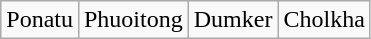<table class="wikitable">
<tr>
<td>Ponatu</td>
<td>Phuoitong</td>
<td>Dumker</td>
<td>Cholkha</td>
</tr>
</table>
